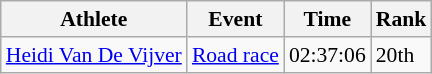<table class=wikitable style="font-size:90%">
<tr>
<th>Athlete</th>
<th>Event</th>
<th>Time</th>
<th>Rank</th>
</tr>
<tr>
<td><a href='#'>Heidi Van De Vijver</a></td>
<td><a href='#'>Road race</a></td>
<td>02:37:06</td>
<td>20th</td>
</tr>
</table>
